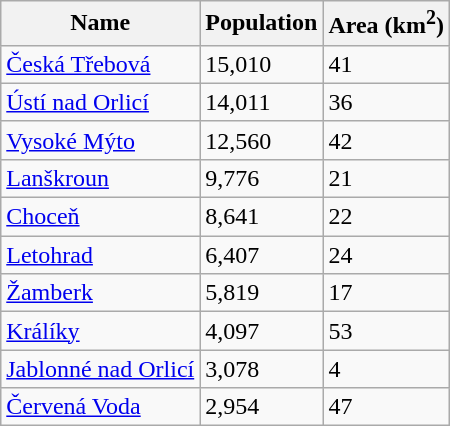<table class="wikitable sortable">
<tr>
<th>Name</th>
<th>Population</th>
<th>Area (km<sup>2</sup>)</th>
</tr>
<tr>
<td><a href='#'>Česká Třebová</a></td>
<td>15,010</td>
<td>41</td>
</tr>
<tr>
<td><a href='#'>Ústí nad Orlicí</a></td>
<td>14,011</td>
<td>36</td>
</tr>
<tr>
<td><a href='#'>Vysoké Mýto</a></td>
<td>12,560</td>
<td>42</td>
</tr>
<tr>
<td><a href='#'>Lanškroun</a></td>
<td>9,776</td>
<td>21</td>
</tr>
<tr>
<td><a href='#'>Choceň</a></td>
<td>8,641</td>
<td>22</td>
</tr>
<tr>
<td><a href='#'>Letohrad</a></td>
<td>6,407</td>
<td>24</td>
</tr>
<tr>
<td><a href='#'>Žamberk</a></td>
<td>5,819</td>
<td>17</td>
</tr>
<tr>
<td><a href='#'>Králíky</a></td>
<td>4,097</td>
<td>53</td>
</tr>
<tr>
<td><a href='#'>Jablonné nad Orlicí</a></td>
<td>3,078</td>
<td>4</td>
</tr>
<tr>
<td><a href='#'>Červená Voda</a></td>
<td>2,954</td>
<td>47</td>
</tr>
</table>
